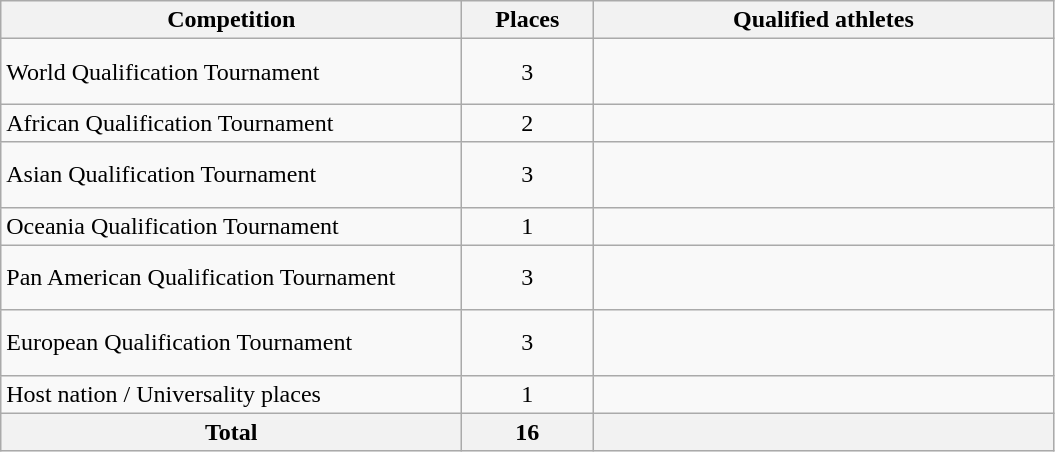<table class = "wikitable">
<tr>
<th width=300>Competition</th>
<th width=80>Places</th>
<th width=300>Qualified athletes</th>
</tr>
<tr>
<td>World Qualification Tournament</td>
<td align="center">3</td>
<td><br><br></td>
</tr>
<tr>
<td>African Qualification Tournament</td>
<td align="center">2</td>
<td><br></td>
</tr>
<tr>
<td>Asian Qualification Tournament</td>
<td align="center">3</td>
<td><br><br></td>
</tr>
<tr>
<td>Oceania Qualification Tournament</td>
<td align="center">1</td>
<td></td>
</tr>
<tr>
<td>Pan American Qualification Tournament</td>
<td { align="center">3</td>
<td><br><br></td>
</tr>
<tr>
<td>European Qualification Tournament</td>
<td align="center">3</td>
<td><br><br></td>
</tr>
<tr>
<td>Host nation / Universality places</td>
<td align="center">1</td>
<td></td>
</tr>
<tr>
<th>Total</th>
<th>16</th>
<th></th>
</tr>
</table>
